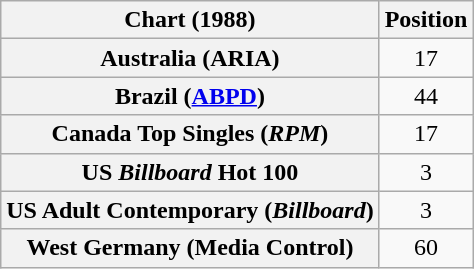<table class="wikitable plainrowheaders sortable" style="text-align:center">
<tr>
<th>Chart (1988)</th>
<th>Position</th>
</tr>
<tr>
<th scope="row">Australia (ARIA)</th>
<td>17</td>
</tr>
<tr>
<th scope="row">Brazil (<a href='#'>ABPD</a>)</th>
<td>44</td>
</tr>
<tr>
<th scope="row">Canada Top Singles (<em>RPM</em>)</th>
<td>17</td>
</tr>
<tr>
<th scope="row">US <em>Billboard</em> Hot 100</th>
<td>3</td>
</tr>
<tr>
<th scope="row">US Adult Contemporary (<em>Billboard</em>)</th>
<td>3</td>
</tr>
<tr>
<th scope="row">West Germany (Media Control)</th>
<td>60</td>
</tr>
</table>
